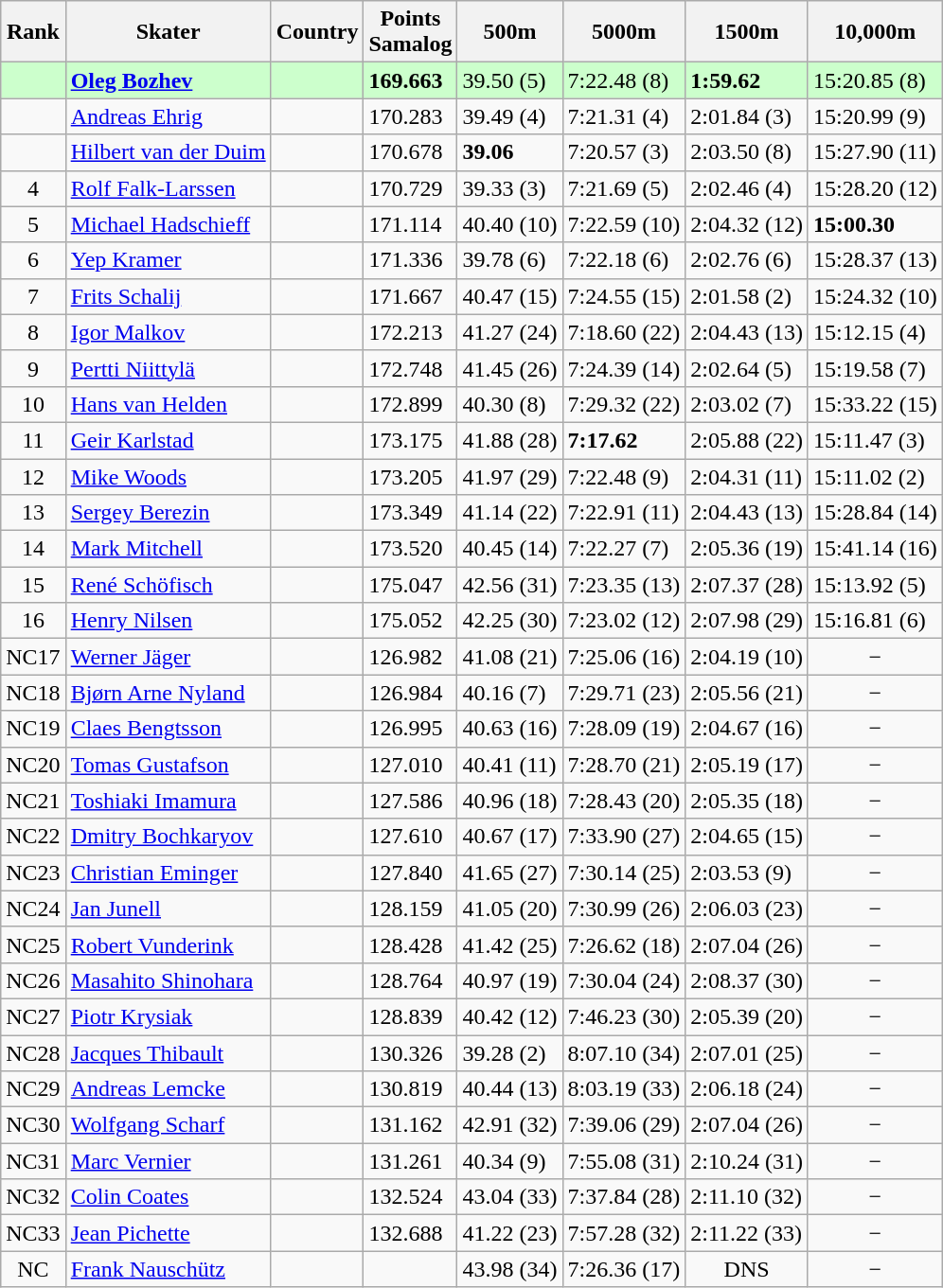<table class="wikitable sortable" style="text-align:left">
<tr>
<th>Rank</th>
<th>Skater</th>
<th>Country</th>
<th>Points <br> Samalog</th>
<th>500m</th>
<th>5000m</th>
<th>1500m</th>
<th>10,000m</th>
</tr>
<tr bgcolor=ccffcc>
<td style="text-align:center"></td>
<td><strong> <a href='#'>Oleg Bozhev</a></strong></td>
<td></td>
<td><strong>169.663</strong></td>
<td>39.50 (5)</td>
<td>7:22.48 (8)</td>
<td><strong>1:59.62</strong> </td>
<td>15:20.85 (8)</td>
</tr>
<tr>
<td style="text-align:center"></td>
<td><a href='#'>Andreas Ehrig</a></td>
<td></td>
<td>170.283</td>
<td>39.49 (4)</td>
<td>7:21.31 (4)</td>
<td>2:01.84 (3)</td>
<td>15:20.99 (9)</td>
</tr>
<tr>
<td style="text-align:center"></td>
<td><a href='#'>Hilbert van der Duim</a></td>
<td></td>
<td>170.678</td>
<td><strong> 39.06</strong> </td>
<td>7:20.57 (3)</td>
<td>2:03.50 (8)</td>
<td>15:27.90 (11)</td>
</tr>
<tr>
<td style="text-align:center">4</td>
<td><a href='#'>Rolf Falk-Larssen</a></td>
<td></td>
<td>170.729</td>
<td>39.33 (3)</td>
<td>7:21.69 (5)</td>
<td>2:02.46 (4)</td>
<td>15:28.20 (12)</td>
</tr>
<tr>
<td style="text-align:center">5</td>
<td><a href='#'>Michael Hadschieff</a></td>
<td></td>
<td>171.114</td>
<td>40.40 (10)</td>
<td>7:22.59 (10)</td>
<td>2:04.32 (12)</td>
<td><strong>15:00.30</strong> </td>
</tr>
<tr>
<td style="text-align:center">6</td>
<td><a href='#'>Yep Kramer</a></td>
<td></td>
<td>171.336</td>
<td>39.78 (6)</td>
<td>7:22.18 (6)</td>
<td>2:02.76 (6)</td>
<td>15:28.37 (13)</td>
</tr>
<tr>
<td style="text-align:center">7</td>
<td><a href='#'>Frits Schalij</a></td>
<td></td>
<td>171.667</td>
<td>40.47 (15)</td>
<td>7:24.55 (15)</td>
<td>2:01.58 (2)</td>
<td>15:24.32 (10)</td>
</tr>
<tr>
<td style="text-align:center">8</td>
<td><a href='#'>Igor Malkov</a></td>
<td></td>
<td>172.213</td>
<td>41.27 (24)</td>
<td>7:18.60 (22)</td>
<td>2:04.43 (13)</td>
<td>15:12.15 (4)</td>
</tr>
<tr>
<td style="text-align:center">9</td>
<td><a href='#'>Pertti Niittylä</a></td>
<td></td>
<td>172.748</td>
<td>41.45 (26)</td>
<td>7:24.39 (14)</td>
<td>2:02.64 (5)</td>
<td>15:19.58 (7)</td>
</tr>
<tr>
<td style="text-align:center">10</td>
<td><a href='#'>Hans van Helden</a></td>
<td></td>
<td>172.899</td>
<td>40.30 (8)</td>
<td>7:29.32 (22)</td>
<td>2:03.02 (7)</td>
<td>15:33.22 (15)</td>
</tr>
<tr>
<td style="text-align:center">11</td>
<td><a href='#'>Geir Karlstad</a></td>
<td></td>
<td>173.175</td>
<td>41.88 (28)</td>
<td><strong>7:17.62</strong> </td>
<td>2:05.88 (22)</td>
<td>15:11.47 (3)</td>
</tr>
<tr>
<td style="text-align:center">12</td>
<td><a href='#'>Mike Woods</a></td>
<td></td>
<td>173.205</td>
<td>41.97 (29)</td>
<td>7:22.48 (9)</td>
<td>2:04.31 (11)</td>
<td>15:11.02 (2)</td>
</tr>
<tr>
<td style="text-align:center">13</td>
<td><a href='#'>Sergey Berezin</a></td>
<td></td>
<td>173.349</td>
<td>41.14 (22)</td>
<td>7:22.91 (11)</td>
<td>2:04.43 (13)</td>
<td>15:28.84 (14)</td>
</tr>
<tr>
<td style="text-align:center">14</td>
<td><a href='#'>Mark Mitchell</a></td>
<td></td>
<td>173.520</td>
<td>40.45 (14)</td>
<td>7:22.27 (7)</td>
<td>2:05.36 (19)</td>
<td>15:41.14 (16)</td>
</tr>
<tr>
<td style="text-align:center">15</td>
<td><a href='#'>René Schöfisch</a></td>
<td></td>
<td>175.047</td>
<td>42.56 (31)</td>
<td>7:23.35 (13)</td>
<td>2:07.37 (28)</td>
<td>15:13.92 (5)</td>
</tr>
<tr>
<td style="text-align:center">16</td>
<td><a href='#'>Henry Nilsen</a></td>
<td></td>
<td>175.052</td>
<td>42.25 (30)</td>
<td>7:23.02 (12)</td>
<td>2:07.98 (29)</td>
<td>15:16.81 (6)</td>
</tr>
<tr>
<td style="text-align:center">NC17</td>
<td><a href='#'>Werner Jäger</a></td>
<td></td>
<td>126.982</td>
<td>41.08 (21)</td>
<td>7:25.06 (16)</td>
<td>2:04.19 (10)</td>
<td style="text-align:center">−</td>
</tr>
<tr>
<td style="text-align:center">NC18</td>
<td><a href='#'>Bjørn Arne Nyland</a></td>
<td></td>
<td>126.984</td>
<td>40.16 (7)</td>
<td>7:29.71 (23)</td>
<td>2:05.56 (21)</td>
<td style="text-align:center">−</td>
</tr>
<tr>
<td style="text-align:center">NC19</td>
<td><a href='#'>Claes Bengtsson</a></td>
<td></td>
<td>126.995</td>
<td>40.63 (16)</td>
<td>7:28.09 (19)</td>
<td>2:04.67 (16)</td>
<td style="text-align:center">−</td>
</tr>
<tr>
<td style="text-align:center">NC20</td>
<td><a href='#'>Tomas Gustafson</a></td>
<td></td>
<td>127.010</td>
<td>40.41 (11)</td>
<td>7:28.70 (21)</td>
<td>2:05.19 (17)</td>
<td style="text-align:center">−</td>
</tr>
<tr>
<td style="text-align:center">NC21</td>
<td><a href='#'>Toshiaki Imamura</a></td>
<td></td>
<td>127.586</td>
<td>40.96 (18)</td>
<td>7:28.43 (20)</td>
<td>2:05.35 (18)</td>
<td style="text-align:center">−</td>
</tr>
<tr>
<td style="text-align:center">NC22</td>
<td><a href='#'>Dmitry Bochkaryov</a></td>
<td></td>
<td>127.610</td>
<td>40.67 (17)</td>
<td>7:33.90 (27)</td>
<td>2:04.65 (15)</td>
<td style="text-align:center">−</td>
</tr>
<tr>
<td style="text-align:center">NC23</td>
<td><a href='#'>Christian Eminger</a></td>
<td></td>
<td>127.840</td>
<td>41.65 (27)</td>
<td>7:30.14 (25)</td>
<td>2:03.53 (9)</td>
<td style="text-align:center">−</td>
</tr>
<tr>
<td style="text-align:center">NC24</td>
<td><a href='#'>Jan Junell</a></td>
<td></td>
<td>128.159</td>
<td>41.05 (20)</td>
<td>7:30.99 (26)</td>
<td>2:06.03 (23)</td>
<td style="text-align:center">−</td>
</tr>
<tr>
<td style="text-align:center">NC25</td>
<td><a href='#'>Robert Vunderink</a></td>
<td></td>
<td>128.428</td>
<td>41.42 (25)</td>
<td>7:26.62 (18)</td>
<td>2:07.04 (26)</td>
<td style="text-align:center">−</td>
</tr>
<tr>
<td style="text-align:center">NC26</td>
<td><a href='#'>Masahito Shinohara</a></td>
<td></td>
<td>128.764</td>
<td>40.97 (19)</td>
<td>7:30.04 (24)</td>
<td>2:08.37 (30)</td>
<td style="text-align:center">−</td>
</tr>
<tr>
<td style="text-align:center">NC27</td>
<td><a href='#'>Piotr Krysiak</a></td>
<td></td>
<td>128.839</td>
<td>40.42 (12)</td>
<td>7:46.23 (30)</td>
<td>2:05.39 (20)</td>
<td style="text-align:center">−</td>
</tr>
<tr>
<td style="text-align:center">NC28</td>
<td><a href='#'>Jacques Thibault</a></td>
<td></td>
<td>130.326</td>
<td>39.28 (2)</td>
<td>8:07.10 (34)</td>
<td>2:07.01 (25)</td>
<td style="text-align:center">−</td>
</tr>
<tr>
<td style="text-align:center">NC29</td>
<td><a href='#'>Andreas Lemcke</a></td>
<td></td>
<td>130.819</td>
<td>40.44 (13)</td>
<td>8:03.19 (33)</td>
<td>2:06.18 (24)</td>
<td style="text-align:center">−</td>
</tr>
<tr>
<td style="text-align:center">NC30</td>
<td><a href='#'>Wolfgang Scharf</a></td>
<td></td>
<td>131.162</td>
<td>42.91 (32)</td>
<td>7:39.06 (29)</td>
<td>2:07.04 (26)</td>
<td style="text-align:center">−</td>
</tr>
<tr>
<td style="text-align:center">NC31</td>
<td><a href='#'>Marc Vernier</a></td>
<td></td>
<td>131.261</td>
<td>40.34 (9)</td>
<td>7:55.08 (31)</td>
<td>2:10.24 (31)</td>
<td style="text-align:center">−</td>
</tr>
<tr>
<td style="text-align:center">NC32</td>
<td><a href='#'>Colin Coates</a></td>
<td></td>
<td>132.524</td>
<td>43.04 (33)</td>
<td>7:37.84 (28)</td>
<td>2:11.10 (32)</td>
<td style="text-align:center">−</td>
</tr>
<tr>
<td style="text-align:center">NC33</td>
<td><a href='#'>Jean Pichette</a></td>
<td></td>
<td>132.688</td>
<td>41.22 (23)</td>
<td>7:57.28 (32)</td>
<td>2:11.22 (33)</td>
<td style="text-align:center">−</td>
</tr>
<tr>
<td style="text-align:center">NC</td>
<td><a href='#'>Frank Nauschütz</a></td>
<td></td>
<td></td>
<td>43.98 (34)</td>
<td>7:26.36 (17)</td>
<td style="text-align:center">DNS</td>
<td style="text-align:center">−</td>
</tr>
</table>
